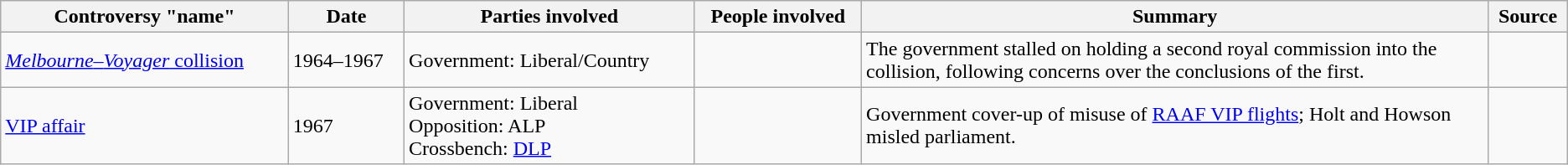<table Class="wikitable sortable">
<tr>
<th>Controversy "name"<br></th>
<th>Date<br></th>
<th>Parties involved<br></th>
<th>People involved<br></th>
<th width=40%>Summary<br></th>
<th>Source<br></th>
</tr>
<tr>
<td><a href='#'><em>Melbourne</em>–<em>Voyager</em> collision</a></td>
<td>1964–1967</td>
<td>Government: Liberal/Country</td>
<td></td>
<td>The government stalled on holding a second royal commission into the collision, following concerns over the conclusions of the first.</td>
<td></td>
</tr>
<tr>
<td><a href='#'>VIP affair</a></td>
<td>1967</td>
<td>Government: Liberal<br>Opposition: ALP<br>Crossbench: <a href='#'>DLP</a></td>
<td></td>
<td>Government cover-up of misuse of <a href='#'>RAAF VIP flights</a>; Holt and Howson misled parliament.</td>
<td></td>
</tr>
</table>
